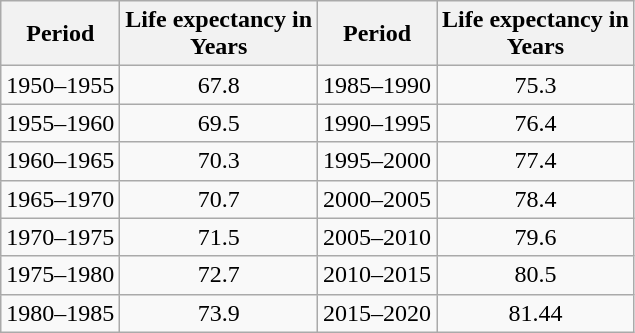<table class="wikitable" style="text-align: center;">
<tr>
<th>Period</th>
<th>Life expectancy in<br>Years</th>
<th>Period</th>
<th>Life expectancy in<br>Years</th>
</tr>
<tr>
<td>1950–1955</td>
<td>67.8</td>
<td>1985–1990</td>
<td>75.3</td>
</tr>
<tr>
<td>1955–1960</td>
<td>69.5</td>
<td>1990–1995</td>
<td>76.4</td>
</tr>
<tr>
<td>1960–1965</td>
<td>70.3</td>
<td>1995–2000</td>
<td>77.4</td>
</tr>
<tr>
<td>1965–1970</td>
<td>70.7</td>
<td>2000–2005</td>
<td>78.4</td>
</tr>
<tr>
<td>1970–1975</td>
<td>71.5</td>
<td>2005–2010</td>
<td>79.6</td>
</tr>
<tr>
<td>1975–1980</td>
<td>72.7</td>
<td>2010–2015</td>
<td>80.5</td>
</tr>
<tr>
<td>1980–1985</td>
<td>73.9</td>
<td>2015–2020</td>
<td>81.44</td>
</tr>
</table>
